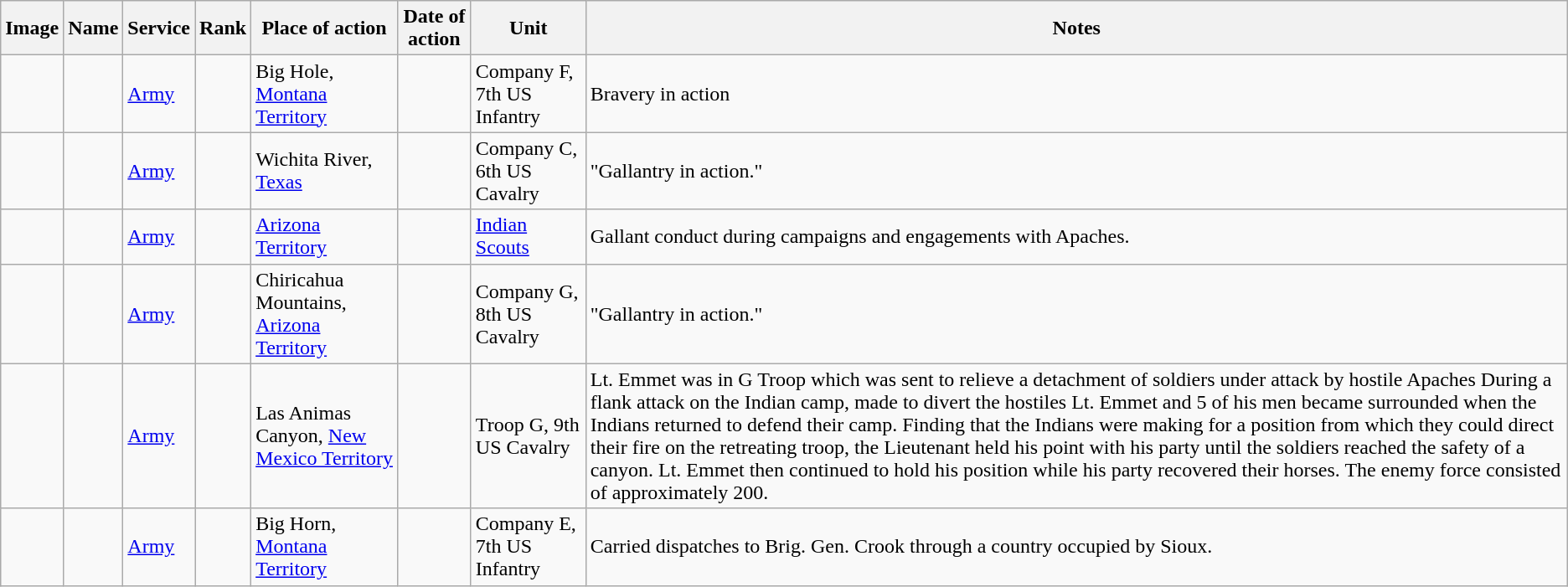<table class="wikitable sortable">
<tr>
<th class="unsortable">Image</th>
<th>Name</th>
<th>Service</th>
<th>Rank</th>
<th>Place of action</th>
<th>Date of action</th>
<th>Unit</th>
<th class="unsortable">Notes</th>
</tr>
<tr>
<td></td>
<td></td>
<td><a href='#'>Army</a></td>
<td></td>
<td>Big Hole, <a href='#'>Montana Territory</a></td>
<td></td>
<td>Company F, 7th US Infantry</td>
<td>Bravery in action</td>
</tr>
<tr>
<td></td>
<td></td>
<td><a href='#'>Army</a></td>
<td></td>
<td>Wichita River, <a href='#'>Texas</a></td>
<td></td>
<td>Company C, 6th US Cavalry</td>
<td>"Gallantry in action."</td>
</tr>
<tr>
<td></td>
<td></td>
<td><a href='#'>Army</a></td>
<td></td>
<td><a href='#'>Arizona Territory</a></td>
<td></td>
<td><a href='#'>Indian Scouts</a></td>
<td>Gallant conduct during campaigns and engagements with Apaches.</td>
</tr>
<tr>
<td></td>
<td></td>
<td><a href='#'>Army</a></td>
<td></td>
<td>Chiricahua Mountains, <a href='#'>Arizona Territory</a></td>
<td></td>
<td>Company G, 8th US Cavalry</td>
<td>"Gallantry in action."</td>
</tr>
<tr>
<td></td>
<td></td>
<td><a href='#'>Army</a></td>
<td></td>
<td>Las Animas Canyon, <a href='#'>New Mexico Territory</a></td>
<td></td>
<td>Troop G, 9th US Cavalry</td>
<td>Lt. Emmet was in G Troop which was sent to relieve a detachment of soldiers under attack by hostile Apaches During a flank attack on the Indian camp, made to divert the hostiles Lt. Emmet and 5 of his men became surrounded when the Indians returned to defend their camp. Finding that the Indians were making for a position from which they could direct their fire on the retreating troop, the Lieutenant held his point with his party until the soldiers reached the safety of a canyon. Lt. Emmet then continued to hold his position while his party recovered their horses. The enemy force consisted of approximately 200.</td>
</tr>
<tr>
<td></td>
<td></td>
<td><a href='#'>Army</a></td>
<td></td>
<td>Big Horn, <a href='#'>Montana Territory</a></td>
<td></td>
<td>Company E, 7th US Infantry</td>
<td>Carried dispatches to Brig. Gen. Crook through a country occupied by Sioux.</td>
</tr>
</table>
